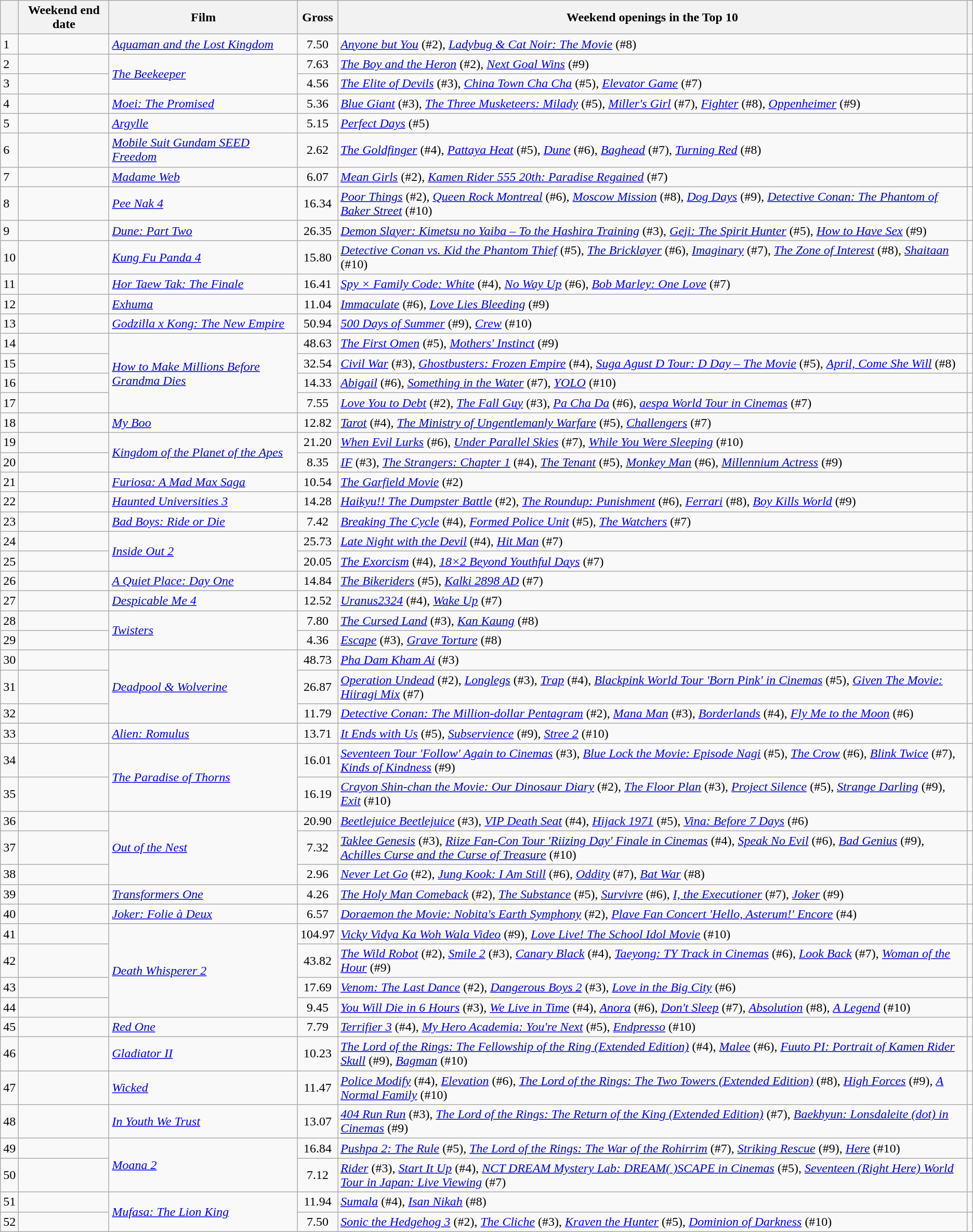<table class="wikitable sortable">
<tr>
<th></th>
<th>Weekend end date</th>
<th>Film</th>
<th>Gross<br></th>
<th>Weekend openings in the Top 10</th>
<th class="unsortable"></th>
</tr>
<tr>
<td>1</td>
<td></td>
<td><em><a href='#'>Aquaman and the Lost Kingdom</a></em></td>
<td style="text-align:center;">7.50</td>
<td><em><a href='#'>Anyone but You</a></em> (#2), <em><a href='#'>Ladybug & Cat Noir: The Movie</a></em> (#8)</td>
<td style="text-align:center;"></td>
</tr>
<tr>
<td>2</td>
<td></td>
<td rowspan=2><em><a href='#'>The Beekeeper</a></em></td>
<td style="text-align:center;">7.63</td>
<td><em><a href='#'>The Boy and the Heron</a></em> (#2), <em><a href='#'>Next Goal Wins</a></em> (#9)</td>
<td style="text-align:center;"></td>
</tr>
<tr>
<td>3</td>
<td></td>
<td style="text-align:center;">4.56</td>
<td><em><a href='#'>The Elite of Devils</a></em> (#3), <em><a href='#'>China Town Cha Cha</a></em> (#5), <em><a href='#'>Elevator Game</a></em> (#7)</td>
<td style="text-align:center;"></td>
</tr>
<tr>
<td>4</td>
<td></td>
<td><em><a href='#'>Moei: The Promised</a></em></td>
<td style="text-align:center;">5.36</td>
<td><em><a href='#'>Blue Giant</a></em> (#3), <em><a href='#'>The Three Musketeers: Milady</a></em> (#5), <em><a href='#'>Miller's Girl</a></em> (#7), <em><a href='#'>Fighter</a></em> (#8), <em><a href='#'>Oppenheimer</a></em>  (#9)</td>
<td style="text-align:center;"></td>
</tr>
<tr>
<td>5</td>
<td></td>
<td><em><a href='#'>Argylle</a></em></td>
<td style="text-align:center;">5.15</td>
<td><em><a href='#'>Perfect Days</a></em> (#5)</td>
<td style="text-align:center;"></td>
</tr>
<tr>
<td>6</td>
<td></td>
<td><em><a href='#'>Mobile Suit Gundam SEED Freedom</a></em></td>
<td style="text-align:center;">2.62</td>
<td><em><a href='#'>The Goldfinger</a></em> (#4), <em><a href='#'>Pattaya Heat</a></em> (#5), <em><a href='#'>Dune</a></em>  (#6), <em><a href='#'>Baghead</a></em> (#7), <em><a href='#'>Turning Red</a></em> (#8)</td>
<td style="text-align:center;"></td>
</tr>
<tr>
<td>7</td>
<td></td>
<td><em><a href='#'>Madame Web</a></em></td>
<td style="text-align:center;">6.07</td>
<td><em><a href='#'>Mean Girls</a></em> (#2), <em><a href='#'>Kamen Rider 555 20th: Paradise Regained</a></em> (#7)</td>
<td style="text-align:center;"></td>
</tr>
<tr>
<td>8</td>
<td></td>
<td><em><a href='#'>Pee Nak 4</a></em></td>
<td style="text-align:center;">16.34</td>
<td><em><a href='#'>Poor Things</a></em> (#2), <em><a href='#'>Queen Rock Montreal</a></em> (#6), <em><a href='#'>Moscow Mission</a></em> (#8), <em><a href='#'>Dog Days</a></em> (#9), <em><a href='#'>Detective Conan: The Phantom of Baker Street</a></em>  (#10)</td>
<td style="text-align:center;"></td>
</tr>
<tr>
<td>9</td>
<td></td>
<td><em><a href='#'>Dune: Part Two</a></em></td>
<td style="text-align:center;">26.35</td>
<td><em><a href='#'>Demon Slayer: Kimetsu no Yaiba – To the Hashira Training</a></em> (#3), <em><a href='#'>Geji: The Spirit Hunter</a></em> (#5), <em><a href='#'>How to Have Sex</a></em> (#9)</td>
<td style="text-align:center;"></td>
</tr>
<tr>
<td>10</td>
<td></td>
<td><em><a href='#'>Kung Fu Panda 4</a></em></td>
<td style="text-align:center;">15.80</td>
<td><em><a href='#'>Detective Conan vs. Kid the Phantom Thief</a></em> (#5), <em><a href='#'>The Bricklayer</a></em> (#6), <em><a href='#'>Imaginary</a></em> (#7), <em><a href='#'>The Zone of Interest</a></em> (#8), <em><a href='#'>Shaitaan</a></em> (#10)</td>
<td style="text-align:center;"></td>
</tr>
<tr>
<td>11</td>
<td></td>
<td><em><a href='#'>Hor Taew Tak: The Finale</a></em></td>
<td style="text-align:center;">16.41</td>
<td><em><a href='#'>Spy × Family Code: White</a></em> (#4), <em><a href='#'>No Way Up</a></em> (#6), <em><a href='#'>Bob Marley: One Love</a></em> (#7)</td>
<td style="text-align:center;"></td>
</tr>
<tr>
<td>12</td>
<td></td>
<td><em><a href='#'>Exhuma</a></em></td>
<td style="text-align:center;">11.04</td>
<td><em><a href='#'>Immaculate</a></em> (#6), <em><a href='#'>Love Lies Bleeding</a></em> (#9)</td>
<td style="text-align:center;"></td>
</tr>
<tr>
<td>13</td>
<td></td>
<td><em><a href='#'>Godzilla x Kong: The New Empire</a></em></td>
<td style="text-align:center;">50.94</td>
<td><em><a href='#'>500 Days of Summer</a></em> (#9), <em><a href='#'>Crew</a></em> (#10)</td>
<td style="text-align:center;"></td>
</tr>
<tr>
<td>14</td>
<td></td>
<td rowspan=4><em><a href='#'>How to Make Millions Before Grandma Dies</a></em></td>
<td style="text-align:center;">48.63</td>
<td><em><a href='#'>The First Omen</a></em> (#5), <em><a href='#'>Mothers' Instinct</a></em> (#9)</td>
<td style="text-align:center;"></td>
</tr>
<tr>
<td>15</td>
<td></td>
<td style="text-align:center;">32.54</td>
<td><em><a href='#'>Civil War</a></em> (#3), <em><a href='#'>Ghostbusters: Frozen Empire</a></em> (#4), <em><a href='#'>Suga Agust D Tour: D Day – The Movie</a></em> (#5), <em><a href='#'>April, Come She Will</a></em> (#8)</td>
<td style="text-align:center;"></td>
</tr>
<tr>
<td>16</td>
<td></td>
<td style="text-align:center;">14.33</td>
<td><em><a href='#'>Abigail</a></em> (#6), <em><a href='#'>Something in the Water</a></em> (#7), <em><a href='#'>YOLO</a></em> (#10)</td>
<td style="text-align:center;"></td>
</tr>
<tr>
<td>17</td>
<td></td>
<td style="text-align:center;">7.55</td>
<td><em><a href='#'>Love You to Debt</a></em> (#2), <em><a href='#'>The Fall Guy</a></em> (#3), <em><a href='#'>Pa Cha Da</a></em> (#6), <em><a href='#'>aespa World Tour in Cinemas</a></em> (#7)</td>
<td style="text-align:center;"></td>
</tr>
<tr>
<td>18</td>
<td></td>
<td><em><a href='#'>My Boo</a></em></td>
<td style="text-align:center;">12.82</td>
<td><em><a href='#'>Tarot</a></em> (#4), <em><a href='#'>The Ministry of Ungentlemanly Warfare</a></em> (#5), <em><a href='#'>Challengers</a></em> (#7)</td>
<td style="text-align:center;"></td>
</tr>
<tr>
<td>19</td>
<td></td>
<td rowspan=2><em><a href='#'>Kingdom of the Planet of the Apes</a></em></td>
<td style="text-align:center;">21.20</td>
<td><em><a href='#'>When Evil Lurks</a></em> (#6), <em><a href='#'>Under Parallel Skies</a></em> (#7), <em><a href='#'>While You Were Sleeping</a></em> (#10)</td>
<td style="text-align:center;"></td>
</tr>
<tr>
<td>20</td>
<td></td>
<td style="text-align:center;">8.35</td>
<td><em><a href='#'>IF</a></em> (#3), <em><a href='#'>The Strangers: Chapter 1</a></em> (#4), <em><a href='#'>The Tenant</a></em> (#5), <em><a href='#'>Monkey Man</a></em> (#6), <em><a href='#'>Millennium Actress</a></em> (#9)</td>
<td style="text-align:center;"></td>
</tr>
<tr>
<td>21</td>
<td></td>
<td><em><a href='#'>Furiosa: A Mad Max Saga</a></em></td>
<td style="text-align:center;">10.54</td>
<td><em><a href='#'>The Garfield Movie</a></em> (#2)</td>
<td style="text-align:center;"></td>
</tr>
<tr>
<td>22</td>
<td></td>
<td><em><a href='#'>Haunted Universities 3</a></em></td>
<td style="text-align:center;">14.28</td>
<td><em><a href='#'>Haikyu!! The Dumpster Battle</a></em> (#2), <em><a href='#'>The Roundup: Punishment</a></em> (#6), <em><a href='#'>Ferrari</a></em> (#8), <em><a href='#'>Boy Kills World</a></em> (#9)</td>
<td style="text-align:center;"></td>
</tr>
<tr>
<td>23</td>
<td></td>
<td><em><a href='#'>Bad Boys: Ride or Die</a></em></td>
<td style="text-align:center;">7.42</td>
<td><em><a href='#'>Breaking The Cycle</a></em> (#4), <em><a href='#'>Formed Police Unit</a></em> (#5), <em><a href='#'>The Watchers</a></em> (#7)</td>
<td style="text-align:center;"></td>
</tr>
<tr>
<td>24</td>
<td></td>
<td rowspan=2><em><a href='#'>Inside Out 2</a></em></td>
<td style="text-align:center;">25.73</td>
<td><em><a href='#'>Late Night with the Devil</a></em> (#4), <em><a href='#'>Hit Man</a></em> (#7)</td>
<td style="text-align:center;"></td>
</tr>
<tr>
<td>25</td>
<td></td>
<td style="text-align:center;">20.05</td>
<td><em><a href='#'>The Exorcism</a></em> (#4), <em><a href='#'>18×2 Beyond Youthful Days</a></em> (#7)</td>
<td style="text-align:center;"></td>
</tr>
<tr>
<td>26</td>
<td></td>
<td><em><a href='#'>A Quiet Place: Day One</a></em></td>
<td style="text-align:center;">14.84</td>
<td><em><a href='#'>The Bikeriders</a></em> (#5), <em><a href='#'>Kalki 2898 AD</a></em> (#7)</td>
<td style="text-align:center;"></td>
</tr>
<tr>
<td>27</td>
<td></td>
<td><em><a href='#'>Despicable Me 4</a></em></td>
<td style="text-align:center;">12.52</td>
<td><em><a href='#'>Uranus2324</a></em> (#4), <em><a href='#'>Wake Up</a></em> (#7)</td>
<td style="text-align:center;"></td>
</tr>
<tr>
<td>28</td>
<td></td>
<td rowspan=2><em><a href='#'>Twisters</a></em></td>
<td style="text-align:center;">7.80</td>
<td><em><a href='#'>The Cursed Land</a></em> (#3), <em><a href='#'>Kan Kaung</a></em> (#8)</td>
<td style="text-align:center;"></td>
</tr>
<tr>
<td>29</td>
<td></td>
<td style="text-align:center;">4.36</td>
<td><em><a href='#'>Escape</a></em> (#3), <em><a href='#'>Grave Torture</a></em> (#8)</td>
<td style="text-align:center;"></td>
</tr>
<tr>
<td>30</td>
<td></td>
<td rowspan=3><em><a href='#'>Deadpool & Wolverine</a></em></td>
<td style="text-align:center;">48.73</td>
<td><em><a href='#'>Pha Dam Kham Ai</a></em> (#3)</td>
<td style="text-align:center;"></td>
</tr>
<tr>
<td>31</td>
<td></td>
<td style="text-align:center;">26.87</td>
<td><em><a href='#'>Operation Undead</a></em> (#2), <em><a href='#'>Longlegs</a></em> (#3), <em><a href='#'>Trap</a></em> (#4), <em><a href='#'>Blackpink World Tour 'Born Pink' in Cinemas</a></em> (#5), <em><a href='#'>Given The Movie: Hiiragi Mix</a></em> (#7)</td>
<td style="text-align:center;"></td>
</tr>
<tr>
<td>32</td>
<td></td>
<td style="text-align:center;">11.79</td>
<td><em><a href='#'>Detective Conan: The Million-dollar Pentagram</a></em> (#2), <em><a href='#'>Mana Man</a></em> (#3), <em><a href='#'>Borderlands</a></em> (#4), <em><a href='#'>Fly Me to the Moon</a></em> (#6)</td>
<td style="text-align:center;"></td>
</tr>
<tr>
<td>33</td>
<td></td>
<td><em><a href='#'>Alien: Romulus</a></em></td>
<td style="text-align:center;">13.71</td>
<td><em><a href='#'>It Ends with Us</a></em> (#5), <em><a href='#'>Subservience</a></em> (#9), <em><a href='#'>Stree 2</a></em> (#10)</td>
<td style="text-align:center;"></td>
</tr>
<tr>
<td>34</td>
<td></td>
<td rowspan=2><em><a href='#'>The Paradise of Thorns</a></em></td>
<td style="text-align:center;">16.01</td>
<td><em><a href='#'>Seventeen Tour 'Follow' Again to Cinemas</a></em> (#3), <em><a href='#'>Blue Lock the Movie: Episode Nagi</a></em> (#5), <em><a href='#'>The Crow</a></em> (#6), <em><a href='#'>Blink Twice</a></em> (#7), <em><a href='#'>Kinds of Kindness</a></em> (#9)</td>
<td style="text-align:center;"></td>
</tr>
<tr>
<td>35</td>
<td></td>
<td style="text-align:center;">16.19</td>
<td><em><a href='#'> Crayon Shin-chan the Movie: Our Dinosaur Diary</a></em> (#2), <em><a href='#'>The Floor Plan</a></em> (#3), <em><a href='#'>Project Silence</a></em> (#5), <em><a href='#'>Strange Darling</a></em> (#9), <em><a href='#'>Exit</a></em> (#10)</td>
<td style="text-align:center;"></td>
</tr>
<tr>
<td>36</td>
<td></td>
<td rowspan=3><em><a href='#'>Out of the Nest</a></em></td>
<td style="text-align:center;">20.90</td>
<td><em><a href='#'>Beetlejuice Beetlejuice</a></em> (#3), <em><a href='#'>VIP Death Seat</a></em> (#4), <em><a href='#'>Hijack 1971</a></em> (#5), <em><a href='#'>Vina: Before 7 Days</a></em> (#6)</td>
<td style="text-align:center;"></td>
</tr>
<tr>
<td>37</td>
<td></td>
<td style="text-align:center;">7.32</td>
<td><em><a href='#'>Taklee Genesis</a></em> (#3), <em><a href='#'>Riize Fan-Con Tour 'Riizing Day' Finale in Cinemas</a></em> (#4)<em>, <a href='#'>Speak No Evil</a></em> (#6), <em><a href='#'>Bad Genius</a></em> (#9), <em><a href='#'>Achilles Curse and the Curse of Treasure</a></em> (#10)</td>
<td style="text-align:center;"></td>
</tr>
<tr>
<td>38</td>
<td></td>
<td style="text-align:center;">2.96</td>
<td><em><a href='#'>Never Let Go</a></em> (#2), <em><a href='#'>Jung Kook: I Am Still</a></em> (#6), <em><a href='#'>Oddity</a></em> (#7), <em><a href='#'>Bat War</a></em> (#8)</td>
<td style="text-align:center;"></td>
</tr>
<tr>
<td>39</td>
<td></td>
<td><em><a href='#'>Transformers One</a></em></td>
<td style="text-align:center;">4.26</td>
<td><em><a href='#'>The Holy Man Comeback</a></em> (#2), <em><a href='#'>The Substance</a></em> (#5), <em><a href='#'>Survivre</a></em> (#6), <em><a href='#'>I, the Executioner</a></em> (#7), <em><a href='#'>Joker</a></em>  (#9)</td>
<td style="text-align:center;"></td>
</tr>
<tr>
<td>40</td>
<td></td>
<td><em><a href='#'>Joker: Folie à Deux</a></em></td>
<td style="text-align:center;">6.57</td>
<td><em><a href='#'>Doraemon the Movie: Nobita's Earth Symphony</a></em> (#2), <em><a href='#'>Plave Fan Concert 'Hello, Asterum!' Encore</a></em> (#4)</td>
<td style="text-align:center;"></td>
</tr>
<tr>
<td>41</td>
<td></td>
<td rowspan=4><em><a href='#'>Death Whisperer 2</a></em></td>
<td style="text-align:center;">104.97</td>
<td><em><a href='#'>Vicky Vidya Ka Woh Wala Video</a></em> (#9), <em><a href='#'>Love Live! The School Idol Movie</a></em> (#10)</td>
<td style="text-align:center;"></td>
</tr>
<tr>
<td>42</td>
<td></td>
<td style="text-align:center;">43.82</td>
<td><em><a href='#'>The Wild Robot</a></em> (#2), <em><a href='#'>Smile 2</a></em> (#3), <em><a href='#'>Canary Black</a></em> (#4), <em><a href='#'>Taeyong: TY Track in Cinemas</a></em> (#6), <em><a href='#'>Look Back</a></em> (#7), <em><a href='#'>Woman of the Hour</a></em> (#9)</td>
<td style="text-align:center;"></td>
</tr>
<tr>
<td>43</td>
<td></td>
<td style="text-align:center;">17.69</td>
<td><em><a href='#'>Venom: The Last Dance</a></em> (#2), <em><a href='#'>Dangerous Boys 2</a></em> (#3), <em><a href='#'>Love in the Big City</a></em> (#6)</td>
<td style="text-align:center;"></td>
</tr>
<tr>
<td>44</td>
<td></td>
<td style="text-align:center;">9.45</td>
<td><em><a href='#'>You Will Die in 6 Hours</a></em> (#3), <em><a href='#'>We Live in Time</a></em> (#4), <em><a href='#'>Anora</a></em> (#6), <em><a href='#'>Don't Sleep</a></em> (#7), <em><a href='#'>Absolution</a></em> (#8),  <em><a href='#'>A Legend</a></em> (#10)</td>
<td style="text-align:center;"></td>
</tr>
<tr>
<td>45</td>
<td></td>
<td><em><a href='#'>Red One</a></em></td>
<td style="text-align:center;">7.79</td>
<td><em><a href='#'>Terrifier 3</a></em> (#4), <em><a href='#'>My Hero Academia: You're Next</a></em> (#5), <em><a href='#'>Endpresso</a></em> (#10)</td>
<td style="text-align:center;"></td>
</tr>
<tr>
<td>46</td>
<td></td>
<td><em><a href='#'>Gladiator II</a></em></td>
<td style="text-align:center;">10.23</td>
<td><em><a href='#'>The Lord of the Rings: The Fellowship of the Ring (Extended Edition)</a></em> (#4), <em><a href='#'>Malee</a></em> (#6), <em><a href='#'>Fuuto PI: Portrait of Kamen Rider Skull</a></em> (#9), <em><a href='#'>Bagman</a></em> (#10)</td>
<td style="text-align:center;"></td>
</tr>
<tr>
<td>47</td>
<td></td>
<td><em><a href='#'>Wicked</a></em></td>
<td style="text-align:center;">11.47</td>
<td><em><a href='#'>Police Modify</a></em> (#4), <em><a href='#'>Elevation</a></em> (#6), <em><a href='#'>The Lord of the Rings: The Two Towers (Extended Edition)</a></em> (#8), <em><a href='#'>High Forces</a></em> (#9), <em><a href='#'>A Normal Family</a></em> (#10)</td>
<td style="text-align:center;"></td>
</tr>
<tr>
<td>48</td>
<td></td>
<td><em><a href='#'>In Youth We Trust</a></em></td>
<td style="text-align:center;">13.07</td>
<td><em><a href='#'>404 Run Run</a></em> (#3), <em><a href='#'>The Lord of the Rings: The Return of the King (Extended Edition)</a></em> (#7), <em><a href='#'>Baekhyun: Lonsdaleite (dot) in Cinemas</a></em> (#9)</td>
<td style="text-align:center;"></td>
</tr>
<tr>
<td>49</td>
<td></td>
<td rowspan=2><em><a href='#'>Moana 2</a></em></td>
<td style="text-align:center;">16.84</td>
<td><em><a href='#'>Pushpa 2: The Rule</a></em> (#5), <em><a href='#'>The Lord of the Rings: The War of the Rohirrim</a></em> (#7), <em><a href='#'>Striking Rescue</a></em> (#9), <em><a href='#'>Here</a></em> (#10)</td>
<td style="text-align:center;"></td>
</tr>
<tr>
<td>50</td>
<td></td>
<td style="text-align:center;">7.12</td>
<td><em><a href='#'>Rider</a></em> (#3), <em><a href='#'>Start It Up</a></em> (#4), <em><a href='#'>NCT DREAM Mystery Lab: DREAM( )SCAPE in Cinemas</a></em> (#5), <em><a href='#'>Seventeen (Right Here) World Tour in Japan: Live Viewing</a></em> (#7)</td>
<td style="text-align:center;"></td>
</tr>
<tr>
<td>51</td>
<td></td>
<td rowspan=2><em><a href='#'>Mufasa: The Lion King</a></em></td>
<td style="text-align:center;">11.94</td>
<td><em><a href='#'>Sumala</a></em> (#4), <em><a href='#'>Isan Nikah</a></em> (#8)</td>
<td style="text-align:center;"></td>
</tr>
<tr>
<td>52</td>
<td></td>
<td style="text-align:center;">7.50</td>
<td><em><a href='#'>Sonic the Hedgehog 3</a></em> (#2), <em><a href='#'>The Cliche</a></em> (#3), <em><a href='#'>Kraven the Hunter</a></em> (#5), <em><a href='#'>Dominion of Darkness</a></em> (#10)</td>
<td style="text-align:center;"></td>
</tr>
</table>
